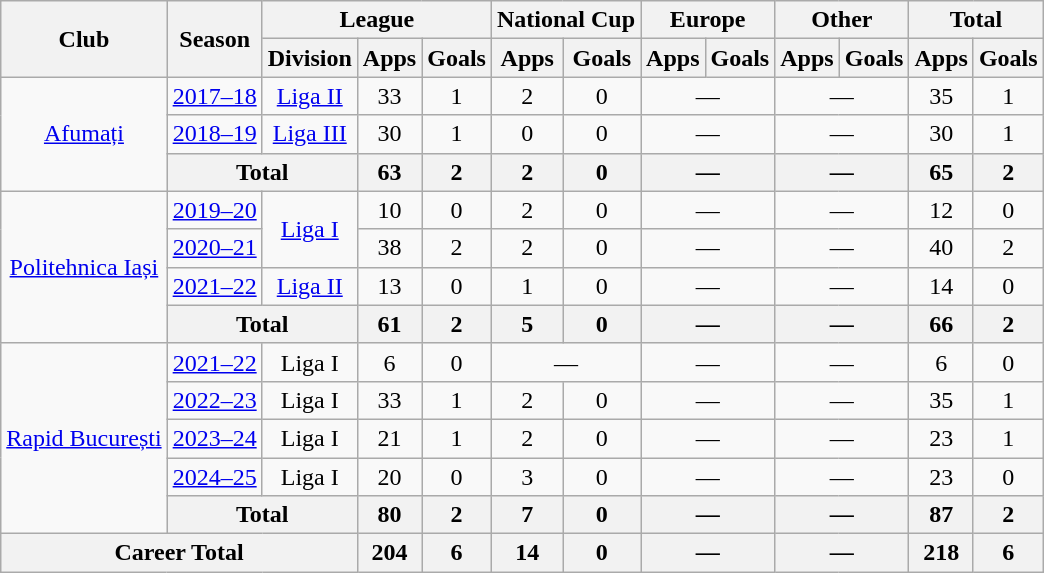<table class=wikitable style=text-align:center>
<tr>
<th rowspan=2>Club</th>
<th rowspan=2>Season</th>
<th colspan=3>League</th>
<th colspan=2>National Cup</th>
<th colspan=2>Europe</th>
<th colspan=2>Other</th>
<th colspan=2>Total</th>
</tr>
<tr>
<th>Division</th>
<th>Apps</th>
<th>Goals</th>
<th>Apps</th>
<th>Goals</th>
<th>Apps</th>
<th>Goals</th>
<th>Apps</th>
<th>Goals</th>
<th>Apps</th>
<th>Goals</th>
</tr>
<tr>
<td rowspan="3"><a href='#'>Afumați</a></td>
<td><a href='#'>2017–18</a></td>
<td rowspan="1"><a href='#'>Liga II</a></td>
<td>33</td>
<td>1</td>
<td>2</td>
<td>0</td>
<td colspan="2">—</td>
<td colspan="2">—</td>
<td>35</td>
<td>1</td>
</tr>
<tr>
<td><a href='#'>2018–19</a></td>
<td rowspan="1"><a href='#'>Liga III</a></td>
<td>30</td>
<td>1</td>
<td>0</td>
<td>0</td>
<td colspan="2">—</td>
<td colspan="2">—</td>
<td>30</td>
<td>1</td>
</tr>
<tr>
<th colspan="2">Total</th>
<th>63</th>
<th>2</th>
<th>2</th>
<th>0</th>
<th colspan="2">—</th>
<th colspan="2">—</th>
<th>65</th>
<th>2</th>
</tr>
<tr>
<td rowspan="4"><a href='#'>Politehnica Iași</a></td>
<td><a href='#'>2019–20</a></td>
<td rowspan="2"><a href='#'>Liga I</a></td>
<td>10</td>
<td>0</td>
<td>2</td>
<td>0</td>
<td colspan="2">—</td>
<td colspan="2">—</td>
<td>12</td>
<td>0</td>
</tr>
<tr>
<td><a href='#'>2020–21</a></td>
<td>38</td>
<td>2</td>
<td>2</td>
<td>0</td>
<td colspan="2">—</td>
<td colspan="2">—</td>
<td>40</td>
<td>2</td>
</tr>
<tr>
<td><a href='#'>2021–22</a></td>
<td rowspan="1"><a href='#'>Liga II</a></td>
<td>13</td>
<td>0</td>
<td>1</td>
<td>0</td>
<td colspan="2">—</td>
<td colspan="2">—</td>
<td>14</td>
<td>0</td>
</tr>
<tr>
<th colspan="2">Total</th>
<th>61</th>
<th>2</th>
<th>5</th>
<th>0</th>
<th colspan="2">—</th>
<th colspan="2">—</th>
<th>66</th>
<th>2</th>
</tr>
<tr>
<td rowspan="5"><a href='#'>Rapid București</a></td>
<td><a href='#'>2021–22</a></td>
<td rowspan="1">Liga I</td>
<td>6</td>
<td>0</td>
<td colspan="2">—</td>
<td colspan="2">—</td>
<td colspan="2">—</td>
<td>6</td>
<td>0</td>
</tr>
<tr>
<td><a href='#'>2022–23</a></td>
<td rowspan="1">Liga I</td>
<td>33</td>
<td>1</td>
<td>2</td>
<td>0</td>
<td colspan="2">—</td>
<td colspan="2">—</td>
<td>35</td>
<td>1</td>
</tr>
<tr>
<td><a href='#'>2023–24</a></td>
<td rowspan="1">Liga I</td>
<td>21</td>
<td>1</td>
<td>2</td>
<td>0</td>
<td colspan="2">—</td>
<td colspan="2">—</td>
<td>23</td>
<td>1</td>
</tr>
<tr>
<td><a href='#'>2024–25</a></td>
<td rowspan="1">Liga I</td>
<td>20</td>
<td>0</td>
<td>3</td>
<td>0</td>
<td colspan="2">—</td>
<td colspan="2">—</td>
<td>23</td>
<td>0</td>
</tr>
<tr>
<th colspan="2">Total</th>
<th>80</th>
<th>2</th>
<th>7</th>
<th>0</th>
<th colspan="2">—</th>
<th colspan="2">—</th>
<th>87</th>
<th>2</th>
</tr>
<tr>
<th colspan="3">Career Total</th>
<th>204</th>
<th>6</th>
<th>14</th>
<th>0</th>
<th colspan="2">—</th>
<th colspan="2">—</th>
<th>218</th>
<th>6</th>
</tr>
</table>
